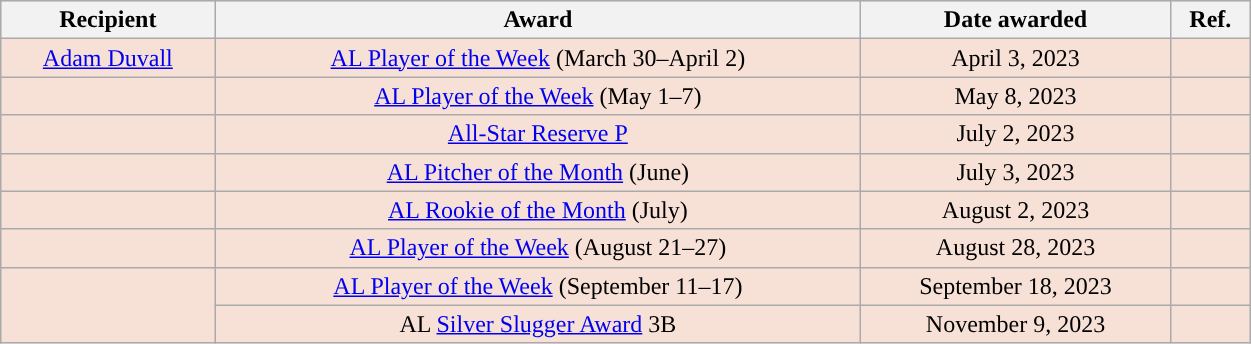<table class="wikitable sortable" style="text-align:center; background:#f7e1d7; width: 66%;">
<tr>
<th>Recipient</th>
<th>Award</th>
<th>Date awarded</th>
<th>Ref.</th>
</tr>
<tr>
<td><a href='#'>Adam Duvall</a></td>
<td><a href='#'>AL Player of the Week</a> (March 30–April 2)</td>
<td>April 3, 2023</td>
<td></td>
</tr>
<tr>
<td></td>
<td><a href='#'>AL Player of the Week</a> (May 1–7)</td>
<td>May 8, 2023</td>
<td></td>
</tr>
<tr>
<td></td>
<td><a href='#'>All-Star Reserve P</a></td>
<td>July 2, 2023</td>
<td></td>
</tr>
<tr>
<td></td>
<td><a href='#'>AL Pitcher of the Month</a> (June)</td>
<td>July 3, 2023</td>
<td></td>
</tr>
<tr>
<td></td>
<td><a href='#'>AL Rookie of the Month</a> (July)</td>
<td>August 2, 2023</td>
<td></td>
</tr>
<tr>
<td></td>
<td><a href='#'>AL Player of the Week</a> (August 21–27)</td>
<td>August 28, 2023</td>
<td></td>
</tr>
<tr>
<td rowspan=2></td>
<td><a href='#'>AL Player of the Week</a> (September 11–17)</td>
<td>September 18, 2023</td>
<td></td>
</tr>
<tr>
<td>AL <a href='#'>Silver Slugger Award</a> 3B</td>
<td>November 9, 2023</td>
<td></td>
</tr>
</table>
